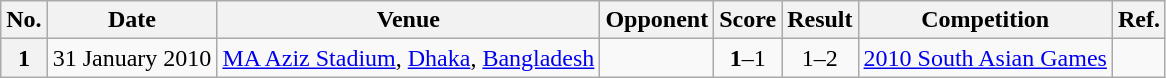<table class="wikitable plainrowheaders sortable">
<tr>
<th scope="col">No.</th>
<th scope="col">Date</th>
<th scope="col">Venue</th>
<th scope="col">Opponent</th>
<th scope="col">Score</th>
<th scope="col">Result</th>
<th scope="col">Competition</th>
<th scope="col" class="unsortable">Ref.</th>
</tr>
<tr>
<th scope="row">1</th>
<td rowspan="1">31 January 2010</td>
<td><a href='#'>MA Aziz Stadium</a>, <a href='#'>Dhaka</a>, <a href='#'>Bangladesh</a></td>
<td></td>
<td align="center"><strong>1</strong>–1</td>
<td align="center">1–2</td>
<td><a href='#'>2010 South Asian Games</a></td>
<td></td>
</tr>
</table>
